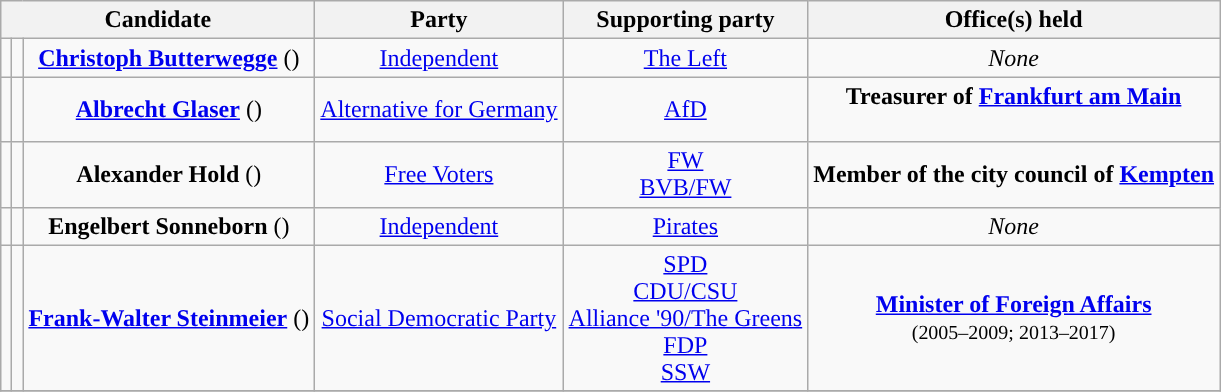<table class="wikitable" style="text-align:center;">
<tr>
<th colspan="3" style="width:;">Candidate</th>
<th>Party</th>
<th>Supporting party</th>
<th>Office(s) held</th>
</tr>
<tr>
<td style="background-color:"></td>
<td></td>
<td><strong><a href='#'>Christoph Butterwegge</a></strong> ()</td>
<td><a href='#'>Independent</a></td>
<td><a href='#'>The Left</a></td>
<td><em>None</em></td>
</tr>
<tr>
<td style="background-color:"></td>
<td></td>
<td><strong><a href='#'>Albrecht Glaser</a></strong> ()</td>
<td><a href='#'>Alternative for Germany</a></td>
<td><a href='#'>AfD</a></td>
<td><strong>Treasurer of <a href='#'>Frankfurt am Main</a></strong> <br><br></td>
</tr>
<tr>
<td style="background-color:"></td>
<td></td>
<td><strong>Alexander Hold</strong> ()</td>
<td><a href='#'>Free Voters</a></td>
<td><a href='#'>FW</a><br><a href='#'>BVB/FW</a></td>
<td><strong>Member of the city council of <a href='#'>Kempten</a></strong> <br> </td>
</tr>
<tr>
<td style="background-color:"></td>
<td></td>
<td><strong>Engelbert Sonneborn</strong> ()</td>
<td><a href='#'>Independent</a></td>
<td><a href='#'>Pirates</a></td>
<td><em>None</em></td>
</tr>
<tr>
<td style="background-color:"></td>
<td></td>
<td><strong><a href='#'>Frank-Walter Steinmeier</a></strong> ()</td>
<td><a href='#'>Social Democratic Party</a></td>
<td><a href='#'>SPD</a><br><a href='#'>CDU/CSU</a><br><a href='#'>Alliance '90/The Greens</a><br><a href='#'>FDP</a><br><a href='#'>SSW</a></td>
<td><strong><a href='#'>Minister of Foreign Affairs</a></strong><br><small>(2005–2009; 2013–2017)</small><br></td>
</tr>
<tr>
</tr>
</table>
